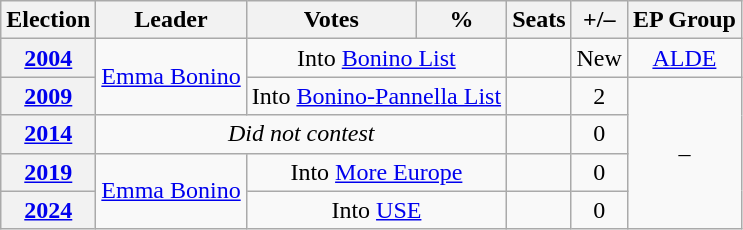<table class="wikitable" style="text-align:center">
<tr>
<th>Election</th>
<th>Leader</th>
<th>Votes</th>
<th>%</th>
<th>Seats</th>
<th>+/–</th>
<th>EP Group</th>
</tr>
<tr>
<th><a href='#'>2004</a></th>
<td rowspan="2"><a href='#'>Emma Bonino</a></td>
<td colspan="2">Into <a href='#'>Bonino List</a></td>
<td></td>
<td>New</td>
<td><a href='#'>ALDE</a></td>
</tr>
<tr>
<th><a href='#'>2009</a></th>
<td colspan="2">Into <a href='#'>Bonino-Pannella List</a></td>
<td></td>
<td> 2</td>
<td rowspan="4">–</td>
</tr>
<tr>
<th><a href='#'>2014</a></th>
<td colspan="3"><em>Did not contest</em></td>
<td></td>
<td> 0</td>
</tr>
<tr>
<th><a href='#'>2019</a></th>
<td rowspan="2"><a href='#'>Emma Bonino</a></td>
<td colspan="2">Into <a href='#'>More Europe</a></td>
<td></td>
<td> 0</td>
</tr>
<tr>
<th><a href='#'>2024</a></th>
<td colspan="2">Into <a href='#'>USE</a></td>
<td></td>
<td> 0</td>
</tr>
</table>
